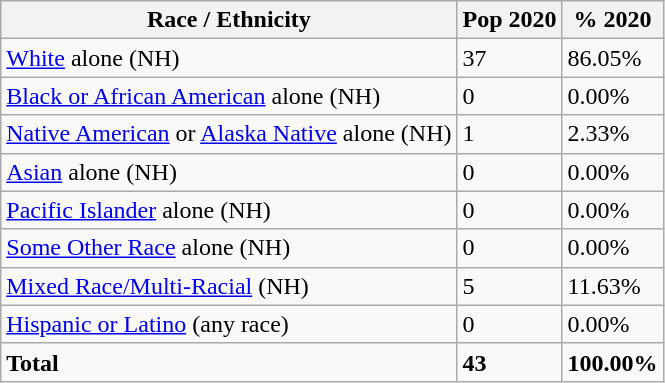<table class="wikitable">
<tr>
<th>Race / Ethnicity</th>
<th>Pop 2020</th>
<th>% 2020</th>
</tr>
<tr>
<td><a href='#'>White</a> alone (NH)</td>
<td>37</td>
<td>86.05%</td>
</tr>
<tr>
<td><a href='#'>Black or African American</a> alone (NH)</td>
<td>0</td>
<td>0.00%</td>
</tr>
<tr>
<td><a href='#'>Native American</a> or <a href='#'>Alaska Native</a> alone (NH)</td>
<td>1</td>
<td>2.33%</td>
</tr>
<tr>
<td><a href='#'>Asian</a> alone (NH)</td>
<td>0</td>
<td>0.00%</td>
</tr>
<tr>
<td><a href='#'>Pacific Islander</a> alone (NH)</td>
<td>0</td>
<td>0.00%</td>
</tr>
<tr>
<td><a href='#'>Some Other Race</a> alone (NH)</td>
<td>0</td>
<td>0.00%</td>
</tr>
<tr>
<td><a href='#'>Mixed Race/Multi-Racial</a> (NH)</td>
<td>5</td>
<td>11.63%</td>
</tr>
<tr>
<td><a href='#'>Hispanic or Latino</a> (any race)</td>
<td>0</td>
<td>0.00%</td>
</tr>
<tr>
<td><strong>Total</strong></td>
<td><strong>43</strong></td>
<td><strong>100.00%</strong></td>
</tr>
</table>
